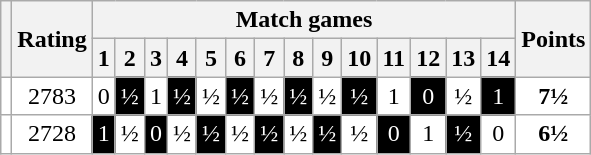<table class="wikitable" style="text-align:center; background:white; color:black">
<tr>
<th rowspan="2"></th>
<th rowspan="2">Rating</th>
<th colspan="14">Match games</th>
<th rowspan="2">Points</th>
</tr>
<tr>
<th>1</th>
<th>2</th>
<th>3</th>
<th>4</th>
<th>5</th>
<th>6</th>
<th>7</th>
<th>8</th>
<th>9</th>
<th>10</th>
<th>11</th>
<th>12</th>
<th>13</th>
<th>14</th>
</tr>
<tr>
<td align="left"></td>
<td>2783</td>
<td>0</td>
<td style="background:black; color:white">½</td>
<td>1</td>
<td style="background:black; color:white">½</td>
<td>½</td>
<td style="background:black; color:white">½</td>
<td>½</td>
<td style="background:black; color:white">½</td>
<td>½</td>
<td style="background:black; color:white">½</td>
<td>1</td>
<td style="background:black; color:white">0</td>
<td>½</td>
<td style="background:black; color:white">1</td>
<td><strong>7½</strong></td>
</tr>
<tr>
<td align="left"></td>
<td>2728</td>
<td style="background:black; color:white">1</td>
<td>½</td>
<td style="background:black; color:white">0</td>
<td>½</td>
<td style="background:black; color:white">½</td>
<td>½</td>
<td style="background:black; color:white">½</td>
<td>½</td>
<td style="background:black; color:white">½</td>
<td>½</td>
<td style="background:black; color:white">0</td>
<td>1</td>
<td style="background:black; color:white">½</td>
<td>0</td>
<td><strong>6½</strong></td>
</tr>
</table>
